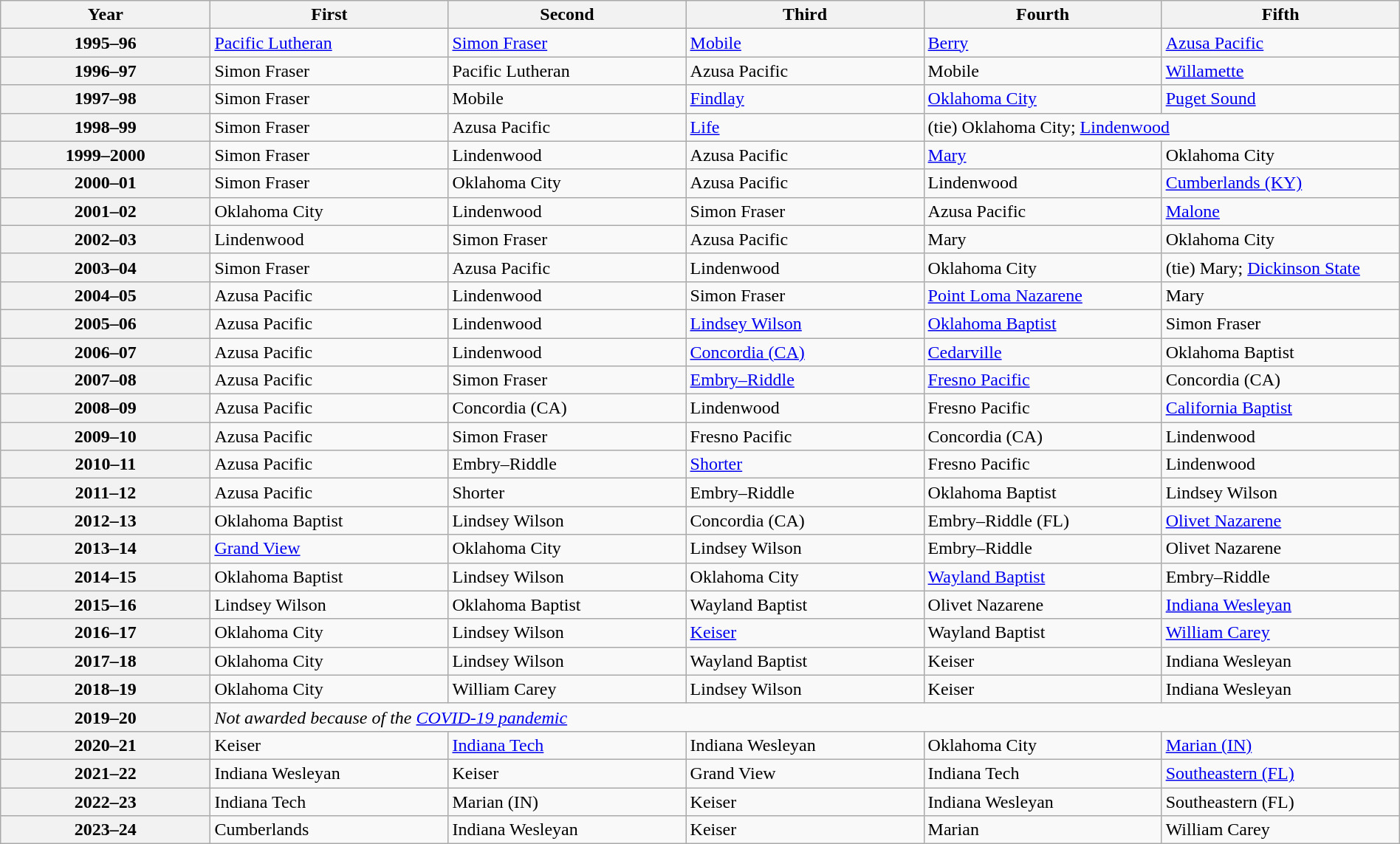<table class="wikitable" style="width:100%">
<tr>
<th style="width:15%">Year</th>
<th style="width:17%">First</th>
<th style="width:17%">Second</th>
<th style="width:17%">Third</th>
<th style="width:17%">Fourth</th>
<th style="width:17%">Fifth</th>
</tr>
<tr>
<th>1995–96</th>
<td><a href='#'>Pacific Lutheran</a></td>
<td><a href='#'>Simon Fraser</a></td>
<td><a href='#'>Mobile</a></td>
<td><a href='#'>Berry</a></td>
<td><a href='#'>Azusa Pacific</a></td>
</tr>
<tr>
<th>1996–97</th>
<td>Simon Fraser</td>
<td>Pacific Lutheran</td>
<td>Azusa Pacific</td>
<td>Mobile</td>
<td><a href='#'>Willamette</a></td>
</tr>
<tr>
<th>1997–98</th>
<td>Simon Fraser</td>
<td>Mobile</td>
<td><a href='#'>Findlay</a></td>
<td><a href='#'>Oklahoma City</a></td>
<td><a href='#'>Puget Sound</a></td>
</tr>
<tr>
<th>1998–99</th>
<td>Simon Fraser</td>
<td>Azusa Pacific</td>
<td><a href='#'>Life</a></td>
<td colspan="2">(tie) Oklahoma City; <a href='#'>Lindenwood</a></td>
</tr>
<tr>
<th>1999–2000</th>
<td>Simon Fraser</td>
<td>Lindenwood</td>
<td>Azusa Pacific</td>
<td><a href='#'>Mary</a></td>
<td>Oklahoma City</td>
</tr>
<tr>
<th>2000–01</th>
<td>Simon Fraser</td>
<td>Oklahoma City</td>
<td>Azusa Pacific</td>
<td>Lindenwood</td>
<td><a href='#'>Cumberlands (KY)</a></td>
</tr>
<tr>
<th>2001–02</th>
<td>Oklahoma City</td>
<td>Lindenwood</td>
<td>Simon Fraser</td>
<td>Azusa Pacific</td>
<td><a href='#'>Malone</a></td>
</tr>
<tr>
<th>2002–03</th>
<td>Lindenwood</td>
<td>Simon Fraser</td>
<td>Azusa Pacific</td>
<td>Mary</td>
<td>Oklahoma City</td>
</tr>
<tr>
<th>2003–04</th>
<td>Simon Fraser</td>
<td>Azusa Pacific</td>
<td>Lindenwood</td>
<td>Oklahoma City</td>
<td>(tie) Mary; <a href='#'>Dickinson State</a></td>
</tr>
<tr>
<th>2004–05</th>
<td>Azusa Pacific</td>
<td>Lindenwood</td>
<td>Simon Fraser</td>
<td><a href='#'>Point Loma Nazarene</a></td>
<td>Mary</td>
</tr>
<tr>
<th>2005–06</th>
<td>Azusa Pacific</td>
<td>Lindenwood</td>
<td><a href='#'>Lindsey Wilson</a></td>
<td><a href='#'>Oklahoma Baptist</a></td>
<td>Simon Fraser</td>
</tr>
<tr>
<th>2006–07</th>
<td>Azusa Pacific</td>
<td>Lindenwood</td>
<td><a href='#'>Concordia (CA)</a></td>
<td><a href='#'>Cedarville</a></td>
<td>Oklahoma Baptist</td>
</tr>
<tr>
<th>2007–08</th>
<td>Azusa Pacific</td>
<td>Simon Fraser</td>
<td><a href='#'>Embry–Riddle</a></td>
<td><a href='#'>Fresno Pacific</a></td>
<td>Concordia (CA)</td>
</tr>
<tr>
<th>2008–09</th>
<td>Azusa Pacific</td>
<td>Concordia (CA)</td>
<td>Lindenwood</td>
<td>Fresno Pacific</td>
<td><a href='#'>California Baptist</a></td>
</tr>
<tr>
<th>2009–10</th>
<td>Azusa Pacific</td>
<td>Simon Fraser</td>
<td>Fresno Pacific</td>
<td>Concordia (CA)</td>
<td>Lindenwood</td>
</tr>
<tr>
<th>2010–11</th>
<td>Azusa Pacific</td>
<td>Embry–Riddle</td>
<td><a href='#'>Shorter</a></td>
<td>Fresno Pacific</td>
<td>Lindenwood</td>
</tr>
<tr>
<th>2011–12</th>
<td>Azusa Pacific</td>
<td>Shorter</td>
<td>Embry–Riddle</td>
<td>Oklahoma Baptist</td>
<td>Lindsey Wilson</td>
</tr>
<tr>
<th>2012–13</th>
<td>Oklahoma Baptist</td>
<td>Lindsey Wilson</td>
<td>Concordia (CA)</td>
<td>Embry–Riddle (FL)</td>
<td><a href='#'>Olivet Nazarene</a></td>
</tr>
<tr>
<th>2013–14</th>
<td><a href='#'>Grand View</a></td>
<td>Oklahoma City</td>
<td>Lindsey Wilson</td>
<td>Embry–Riddle</td>
<td>Olivet Nazarene</td>
</tr>
<tr>
<th>2014–15</th>
<td>Oklahoma Baptist</td>
<td>Lindsey Wilson</td>
<td>Oklahoma City</td>
<td><a href='#'>Wayland Baptist</a></td>
<td>Embry–Riddle</td>
</tr>
<tr>
<th>2015–16</th>
<td>Lindsey Wilson</td>
<td>Oklahoma Baptist</td>
<td>Wayland Baptist</td>
<td>Olivet Nazarene</td>
<td><a href='#'>Indiana Wesleyan</a></td>
</tr>
<tr>
<th>2016–17</th>
<td>Oklahoma City</td>
<td>Lindsey Wilson</td>
<td><a href='#'>Keiser</a></td>
<td>Wayland Baptist</td>
<td><a href='#'>William Carey</a></td>
</tr>
<tr>
<th>2017–18</th>
<td>Oklahoma City</td>
<td>Lindsey Wilson</td>
<td>Wayland Baptist</td>
<td>Keiser</td>
<td>Indiana Wesleyan</td>
</tr>
<tr>
<th>2018–19</th>
<td>Oklahoma City</td>
<td>William Carey</td>
<td>Lindsey Wilson</td>
<td>Keiser</td>
<td>Indiana Wesleyan</td>
</tr>
<tr>
<th>2019–20</th>
<td colspan="5"><em>Not awarded because of the <a href='#'>COVID-19 pandemic</a></em></td>
</tr>
<tr>
<th>2020–21</th>
<td>Keiser</td>
<td><a href='#'>Indiana Tech</a></td>
<td>Indiana Wesleyan</td>
<td>Oklahoma City</td>
<td><a href='#'>Marian (IN)</a></td>
</tr>
<tr>
<th>2021–22</th>
<td>Indiana Wesleyan</td>
<td>Keiser</td>
<td>Grand View</td>
<td>Indiana Tech</td>
<td><a href='#'>Southeastern (FL)</a></td>
</tr>
<tr>
<th>2022–23</th>
<td>Indiana Tech</td>
<td>Marian (IN)</td>
<td>Keiser</td>
<td>Indiana Wesleyan</td>
<td>Southeastern (FL)</td>
</tr>
<tr>
<th>2023–24</th>
<td>Cumberlands</td>
<td>Indiana Wesleyan</td>
<td>Keiser</td>
<td>Marian</td>
<td>William Carey</td>
</tr>
</table>
